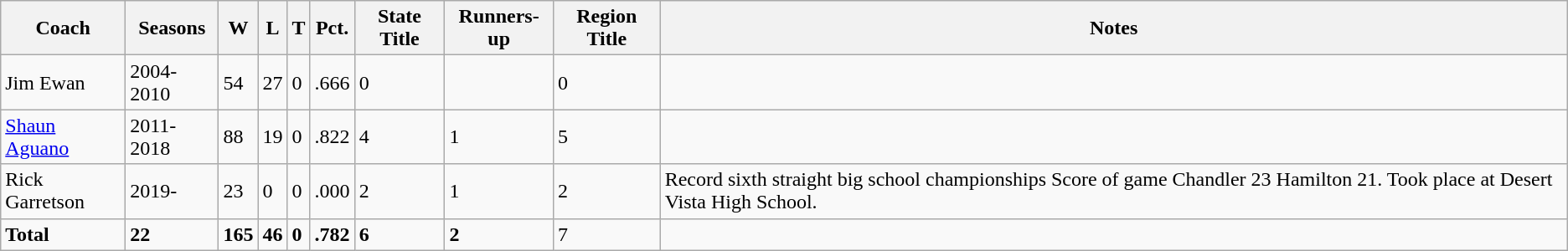<table class="wikitable">
<tr>
<th>Coach</th>
<th>Seasons</th>
<th>W</th>
<th>L</th>
<th>T</th>
<th>Pct.</th>
<th>State Title</th>
<th>Runners-up</th>
<th>Region Title</th>
<th>Notes</th>
</tr>
<tr>
<td>Jim Ewan</td>
<td>2004-2010</td>
<td>54</td>
<td>27</td>
<td>0</td>
<td>.666</td>
<td>0</td>
<td></td>
<td>0</td>
<td></td>
</tr>
<tr>
<td><a href='#'>Shaun Aguano</a></td>
<td>2011-2018</td>
<td>88</td>
<td>19</td>
<td>0</td>
<td>.822</td>
<td>4</td>
<td>1</td>
<td>5</td>
<td></td>
</tr>
<tr>
<td>Rick Garretson</td>
<td>2019-</td>
<td>23</td>
<td>0</td>
<td>0</td>
<td>.000</td>
<td>2</td>
<td>1</td>
<td>2</td>
<td>Record sixth straight big school championships  Score of game Chandler 23  Hamilton 21.  Took place at Desert Vista High School.</td>
</tr>
<tr>
<td><strong>Total</strong></td>
<td><strong>22</strong></td>
<td><strong>165</strong></td>
<td><strong>46</strong></td>
<td><strong>0</strong></td>
<td><strong>.782</strong></td>
<td><strong>6</strong></td>
<td><strong>2</strong></td>
<td>7</td>
<td></td>
</tr>
</table>
